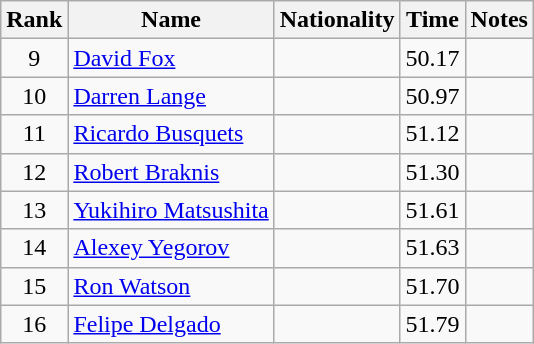<table class="wikitable sortable" style="text-align:center">
<tr>
<th>Rank</th>
<th>Name</th>
<th>Nationality</th>
<th>Time</th>
<th>Notes</th>
</tr>
<tr>
<td>9</td>
<td align=left><a href='#'>David Fox</a></td>
<td align=left></td>
<td>50.17</td>
<td></td>
</tr>
<tr>
<td>10</td>
<td align=left><a href='#'>Darren Lange</a></td>
<td align=left></td>
<td>50.97</td>
<td></td>
</tr>
<tr>
<td>11</td>
<td align=left><a href='#'>Ricardo Busquets</a></td>
<td align=left></td>
<td>51.12</td>
<td></td>
</tr>
<tr>
<td>12</td>
<td align=left><a href='#'>Robert Braknis</a></td>
<td align=left></td>
<td>51.30</td>
<td></td>
</tr>
<tr>
<td>13</td>
<td align=left><a href='#'>Yukihiro Matsushita</a></td>
<td align=left></td>
<td>51.61</td>
<td></td>
</tr>
<tr>
<td>14</td>
<td align=left><a href='#'>Alexey Yegorov</a></td>
<td align=left></td>
<td>51.63</td>
<td></td>
</tr>
<tr>
<td>15</td>
<td align=left><a href='#'>Ron Watson</a></td>
<td align=left></td>
<td>51.70</td>
<td></td>
</tr>
<tr>
<td>16</td>
<td align=left><a href='#'>Felipe Delgado</a></td>
<td align=left></td>
<td>51.79</td>
<td></td>
</tr>
</table>
